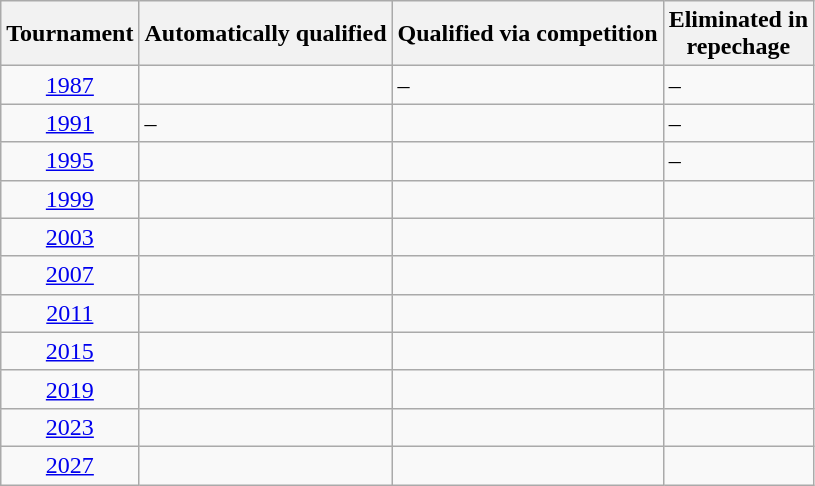<table class="wikitable sortable">
<tr>
<th>Tournament</th>
<th>Automatically qualified</th>
<th>Qualified via competition</th>
<th>Eliminated in <br> repechage</th>
</tr>
<tr>
<td align=center><a href='#'>1987</a></td>
<td></td>
<td>–</td>
<td>–</td>
</tr>
<tr>
<td align=center><a href='#'>1991</a></td>
<td>–</td>
<td></td>
<td>–</td>
</tr>
<tr>
<td align=center><a href='#'>1995</a></td>
<td></td>
<td></td>
<td>–</td>
</tr>
<tr>
<td align=center><a href='#'>1999</a></td>
<td></td>
<td></td>
<td></td>
</tr>
<tr>
<td align=center><a href='#'>2003</a></td>
<td></td>
<td></td>
<td></td>
</tr>
<tr>
<td align=center><a href='#'>2007</a></td>
<td></td>
<td></td>
<td></td>
</tr>
<tr>
<td align=center><a href='#'>2011</a></td>
<td></td>
<td></td>
<td></td>
</tr>
<tr>
<td align=center><a href='#'>2015</a></td>
<td></td>
<td></td>
<td></td>
</tr>
<tr>
<td align=center><a href='#'>2019</a></td>
<td></td>
<td></td>
<td></td>
</tr>
<tr>
<td align=center><a href='#'>2023</a></td>
<td></td>
<td></td>
<td></td>
</tr>
<tr>
<td align=center><a href='#'>2027</a></td>
<td></td>
<td></td>
<td></td>
</tr>
</table>
